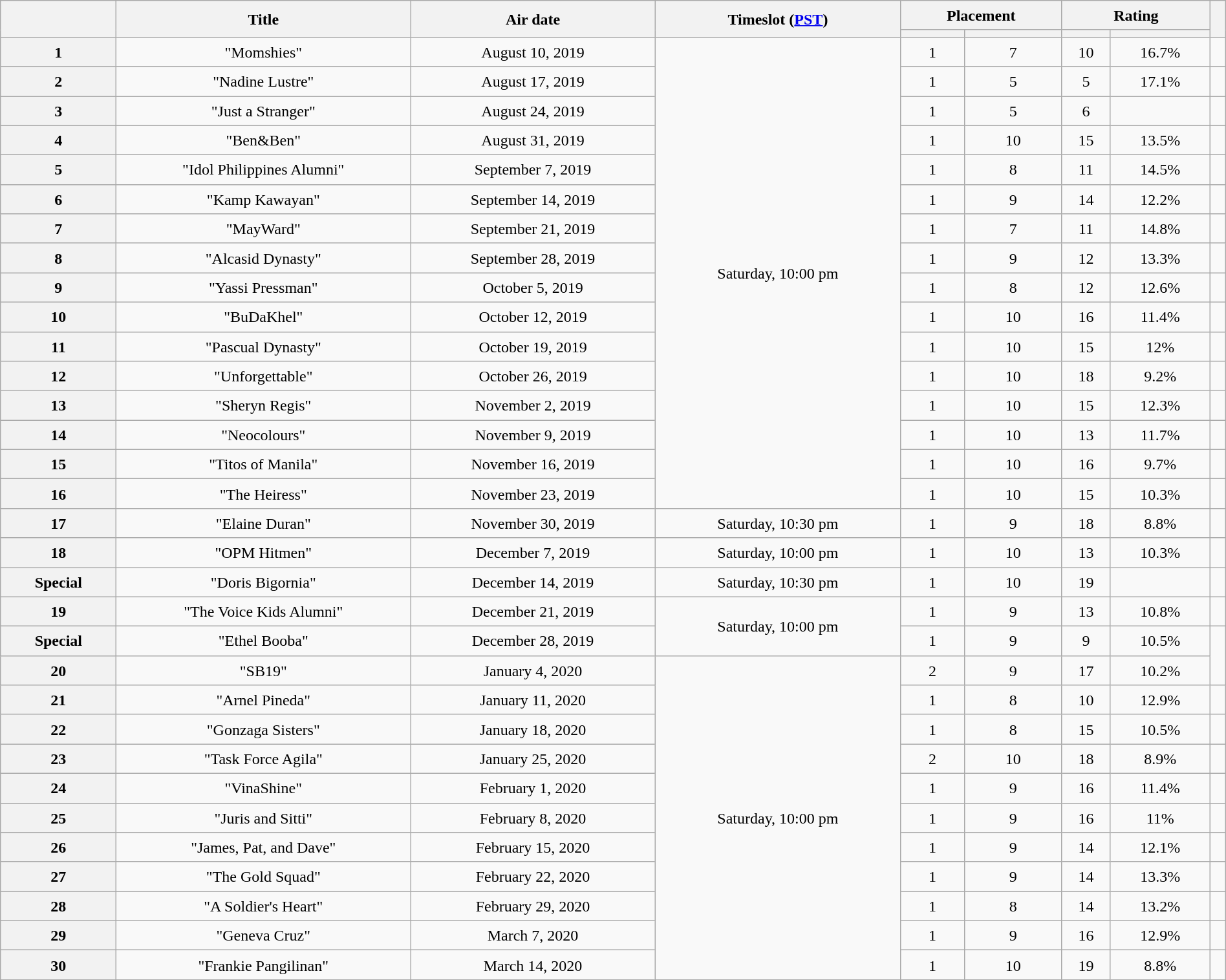<table class="sortable wikitable plainrowheaders mw-collapsible" style=" text-align:center; line-height:23px; width:100%;">
<tr>
<th rowspan=2 class="unsortable"></th>
<th rowspan=2 class="unsortable" width=24%>Title</th>
<th rowspan=2 class="unsortable" width=20%>Air date</th>
<th rowspan=2 class="unsortable" width=20%>Timeslot (<a href='#'>PST</a>)</th>
<th colspan=2>Placement</th>
<th colspan=2>Rating</th>
<th rowspan=2 class="unsortable"></th>
</tr>
<tr>
<th class="unsortable"></th>
<th class="unsortable"></th>
<th class="unsortable"></th>
<th></th>
</tr>
<tr>
<th>1</th>
<td>"Momshies"</td>
<td>August 10, 2019</td>
<td rowspan="16">Saturday, 10:00 pm</td>
<td>1</td>
<td>7</td>
<td>10</td>
<td>16.7%</td>
<td></td>
</tr>
<tr>
<th>2</th>
<td>"Nadine Lustre"</td>
<td>August 17, 2019</td>
<td>1</td>
<td>5</td>
<td>5</td>
<td>17.1%</td>
<td></td>
</tr>
<tr>
<th>3</th>
<td>"Just a Stranger"</td>
<td>August 24, 2019</td>
<td>1</td>
<td>5</td>
<td>6</td>
<td></td>
<td></td>
</tr>
<tr>
<th>4</th>
<td>"Ben&Ben"</td>
<td>August 31, 2019</td>
<td>1</td>
<td>10</td>
<td>15</td>
<td>13.5%</td>
<td></td>
</tr>
<tr>
<th>5</th>
<td>"Idol Philippines Alumni"</td>
<td>September 7, 2019</td>
<td>1</td>
<td>8</td>
<td>11</td>
<td>14.5%</td>
<td></td>
</tr>
<tr>
<th>6</th>
<td>"Kamp Kawayan"</td>
<td>September 14, 2019</td>
<td>1</td>
<td>9</td>
<td>14</td>
<td>12.2%</td>
<td></td>
</tr>
<tr>
<th>7</th>
<td>"MayWard"</td>
<td>September 21, 2019</td>
<td>1</td>
<td>7</td>
<td>11</td>
<td>14.8%</td>
<td></td>
</tr>
<tr>
<th>8</th>
<td>"Alcasid Dynasty"</td>
<td>September 28, 2019</td>
<td>1</td>
<td>9</td>
<td>12</td>
<td>13.3%</td>
<td></td>
</tr>
<tr>
<th>9</th>
<td>"Yassi Pressman"</td>
<td>October 5, 2019</td>
<td>1</td>
<td>8</td>
<td>12</td>
<td>12.6%</td>
<td></td>
</tr>
<tr>
<th>10</th>
<td>"BuDaKhel"</td>
<td>October 12, 2019</td>
<td>1</td>
<td>10</td>
<td>16</td>
<td>11.4%</td>
<td></td>
</tr>
<tr>
<th>11</th>
<td>"Pascual Dynasty"</td>
<td>October 19, 2019</td>
<td>1</td>
<td>10</td>
<td>15</td>
<td>12%</td>
<td></td>
</tr>
<tr>
<th>12</th>
<td>"Unforgettable"</td>
<td>October 26, 2019</td>
<td>1</td>
<td>10</td>
<td>18</td>
<td>9.2%</td>
<td></td>
</tr>
<tr>
<th>13</th>
<td>"Sheryn Regis"</td>
<td>November 2, 2019</td>
<td>1</td>
<td>10</td>
<td>15</td>
<td>12.3%</td>
<td></td>
</tr>
<tr>
<th>14</th>
<td>"Neocolours"</td>
<td>November 9, 2019</td>
<td>1</td>
<td>10</td>
<td>13</td>
<td>11.7%</td>
<td></td>
</tr>
<tr>
<th>15</th>
<td>"Titos of Manila"</td>
<td>November 16, 2019</td>
<td>1</td>
<td>10</td>
<td>16</td>
<td>9.7%</td>
<td></td>
</tr>
<tr>
<th>16</th>
<td>"The Heiress"</td>
<td>November 23, 2019</td>
<td>1</td>
<td>10</td>
<td>15</td>
<td>10.3%</td>
<td></td>
</tr>
<tr>
<th>17</th>
<td>"Elaine Duran"</td>
<td>November 30, 2019</td>
<td>Saturday, 10:30 pm</td>
<td>1</td>
<td>9</td>
<td>18</td>
<td>8.8%</td>
<td></td>
</tr>
<tr>
<th>18</th>
<td>"OPM Hitmen"</td>
<td>December 7, 2019</td>
<td>Saturday, 10:00 pm</td>
<td>1</td>
<td>10</td>
<td>13</td>
<td>10.3%</td>
<td></td>
</tr>
<tr>
<th>Special</th>
<td>"Doris Bigornia"</td>
<td>December 14, 2019</td>
<td>Saturday, 10:30 pm</td>
<td>1</td>
<td>10</td>
<td>19</td>
<td></td>
<td></td>
</tr>
<tr>
<th>19</th>
<td>"The Voice Kids Alumni"</td>
<td>December 21, 2019</td>
<td rowspan="2">Saturday, 10:00 pm</td>
<td>1</td>
<td>9</td>
<td>13</td>
<td>10.8%</td>
<td></td>
</tr>
<tr>
<th>Special</th>
<td>"Ethel Booba"</td>
<td>December 28, 2019</td>
<td>1</td>
<td>9</td>
<td>9</td>
<td>10.5%</td>
<td rowspan=2></td>
</tr>
<tr>
<th>20</th>
<td>"SB19"</td>
<td>January 4, 2020</td>
<td rowspan="12">Saturday, 10:00 pm</td>
<td>2</td>
<td>9</td>
<td>17</td>
<td>10.2%</td>
</tr>
<tr>
<th>21</th>
<td>"Arnel Pineda"</td>
<td>January 11, 2020</td>
<td>1</td>
<td>8</td>
<td>10</td>
<td>12.9%</td>
<td></td>
</tr>
<tr>
<th>22</th>
<td>"Gonzaga Sisters"</td>
<td>January 18, 2020</td>
<td>1</td>
<td>8</td>
<td>15</td>
<td>10.5%</td>
<td></td>
</tr>
<tr>
<th>23</th>
<td>"Task Force Agila"</td>
<td>January 25, 2020</td>
<td>2</td>
<td>10</td>
<td>18</td>
<td>8.9%</td>
<td></td>
</tr>
<tr>
<th>24</th>
<td>"VinaShine"</td>
<td>February 1, 2020</td>
<td>1</td>
<td>9</td>
<td>16</td>
<td>11.4%</td>
<td></td>
</tr>
<tr>
<th>25</th>
<td>"Juris and Sitti"</td>
<td>February 8, 2020</td>
<td>1</td>
<td>9</td>
<td>16</td>
<td>11%</td>
<td></td>
</tr>
<tr>
<th>26</th>
<td>"James, Pat, and Dave"</td>
<td>February 15, 2020</td>
<td>1</td>
<td>9</td>
<td>14</td>
<td>12.1%</td>
<td></td>
</tr>
<tr>
<th>27</th>
<td>"The Gold Squad"</td>
<td>February 22, 2020</td>
<td>1</td>
<td>9</td>
<td>14</td>
<td>13.3%</td>
<td></td>
</tr>
<tr>
<th>28</th>
<td>"A Soldier's Heart"</td>
<td>February 29, 2020</td>
<td>1</td>
<td>8</td>
<td>14</td>
<td>13.2%</td>
<td></td>
</tr>
<tr>
<th>29</th>
<td>"Geneva Cruz"</td>
<td>March 7, 2020</td>
<td>1</td>
<td>9</td>
<td>16</td>
<td>12.9%</td>
<td></td>
</tr>
<tr>
<th>30</th>
<td>"Frankie Pangilinan"</td>
<td>March 14, 2020</td>
<td>1</td>
<td>10</td>
<td>19</td>
<td>8.8%</td>
<td></td>
</tr>
</table>
